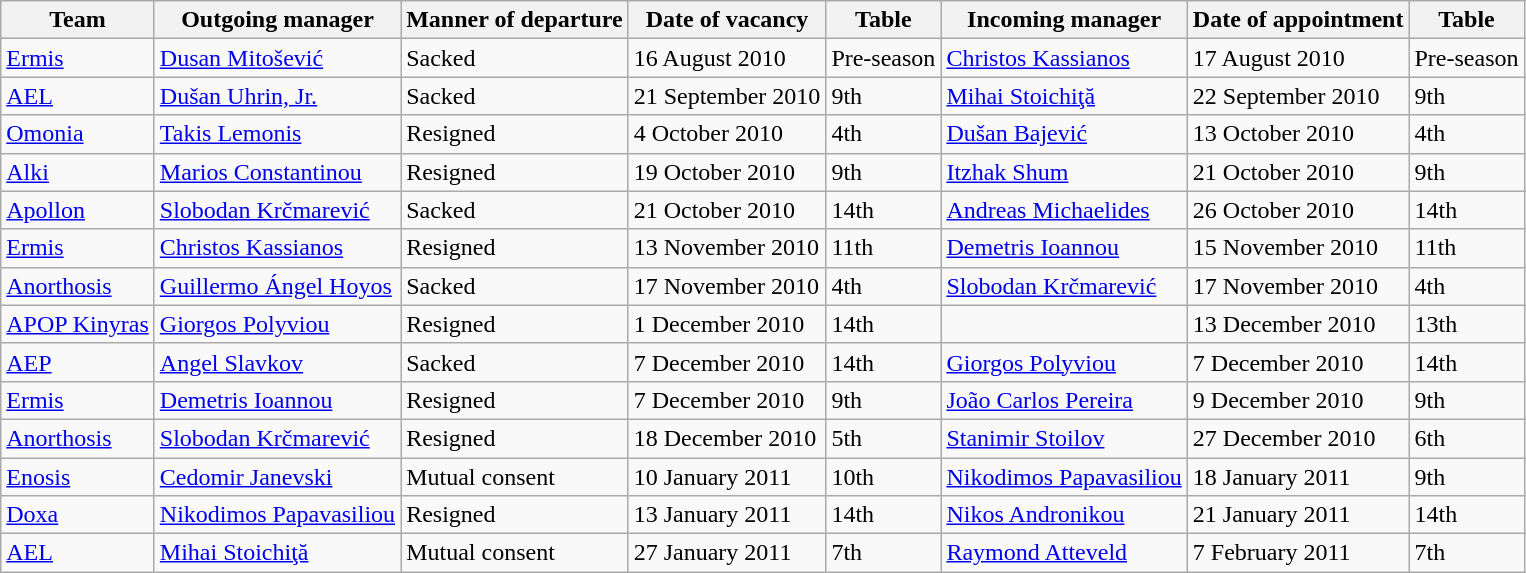<table class="wikitable">
<tr>
<th>Team</th>
<th>Outgoing manager</th>
<th>Manner of departure</th>
<th>Date of vacancy</th>
<th>Table</th>
<th>Incoming manager</th>
<th>Date of appointment</th>
<th>Table</th>
</tr>
<tr>
<td><a href='#'>Ermis</a></td>
<td> <a href='#'>Dusan Mitošević</a></td>
<td>Sacked</td>
<td>16 August 2010</td>
<td>Pre-season</td>
<td> <a href='#'>Christos Kassianos</a></td>
<td>17 August 2010</td>
<td>Pre-season</td>
</tr>
<tr>
<td><a href='#'>AEL</a></td>
<td> <a href='#'>Dušan Uhrin, Jr.</a></td>
<td>Sacked</td>
<td>21 September 2010</td>
<td>9th</td>
<td> <a href='#'>Mihai Stoichiţă</a></td>
<td>22 September 2010</td>
<td>9th</td>
</tr>
<tr>
<td><a href='#'>Omonia</a></td>
<td> <a href='#'>Takis Lemonis</a></td>
<td>Resigned</td>
<td>4 October 2010</td>
<td>4th</td>
<td> <a href='#'>Dušan Bajević</a></td>
<td>13 October 2010</td>
<td>4th</td>
</tr>
<tr>
<td><a href='#'>Alki</a></td>
<td> <a href='#'>Marios Constantinou</a></td>
<td>Resigned</td>
<td>19 October 2010</td>
<td>9th</td>
<td> <a href='#'>Itzhak Shum</a></td>
<td>21 October 2010</td>
<td>9th</td>
</tr>
<tr>
<td><a href='#'>Apollon</a></td>
<td> <a href='#'>Slobodan Krčmarević</a></td>
<td>Sacked</td>
<td>21 October 2010</td>
<td>14th</td>
<td> <a href='#'>Andreas Michaelides</a></td>
<td>26 October 2010</td>
<td>14th</td>
</tr>
<tr>
<td><a href='#'>Ermis</a></td>
<td> <a href='#'>Christos Kassianos</a></td>
<td>Resigned</td>
<td>13 November 2010</td>
<td>11th</td>
<td> <a href='#'>Demetris Ioannou</a></td>
<td>15 November 2010</td>
<td>11th</td>
</tr>
<tr>
<td><a href='#'>Anorthosis</a></td>
<td> <a href='#'>Guillermo Ángel Hoyos</a></td>
<td>Sacked</td>
<td>17 November 2010</td>
<td>4th</td>
<td> <a href='#'>Slobodan Krčmarević</a></td>
<td>17 November 2010</td>
<td>4th</td>
</tr>
<tr>
<td><a href='#'>APOP Kinyras</a></td>
<td> <a href='#'>Giorgos Polyviou</a></td>
<td>Resigned</td>
<td>1 December 2010</td>
<td>14th</td>
<td> </td>
<td>13 December 2010</td>
<td>13th</td>
</tr>
<tr>
<td><a href='#'>AEP</a></td>
<td> <a href='#'>Angel Slavkov</a></td>
<td>Sacked</td>
<td>7 December 2010</td>
<td>14th</td>
<td> <a href='#'>Giorgos Polyviou</a></td>
<td>7 December 2010</td>
<td>14th</td>
</tr>
<tr>
<td><a href='#'>Ermis</a></td>
<td> <a href='#'>Demetris Ioannou</a></td>
<td>Resigned</td>
<td>7 December 2010</td>
<td>9th</td>
<td> <a href='#'>João Carlos Pereira</a></td>
<td>9 December 2010</td>
<td>9th</td>
</tr>
<tr>
<td><a href='#'>Anorthosis</a></td>
<td> <a href='#'>Slobodan Krčmarević</a></td>
<td>Resigned</td>
<td>18 December 2010</td>
<td>5th</td>
<td> <a href='#'>Stanimir Stoilov</a></td>
<td>27 December 2010</td>
<td>6th</td>
</tr>
<tr>
<td><a href='#'>Enosis</a></td>
<td> <a href='#'>Cedomir Janevski</a></td>
<td>Mutual consent</td>
<td>10 January 2011</td>
<td>10th</td>
<td> <a href='#'>Nikodimos Papavasiliou</a></td>
<td>18 January 2011</td>
<td>9th</td>
</tr>
<tr>
<td><a href='#'>Doxa</a></td>
<td> <a href='#'>Nikodimos Papavasiliou</a></td>
<td>Resigned</td>
<td>13 January 2011</td>
<td>14th</td>
<td> <a href='#'>Nikos Andronikou</a></td>
<td>21 January 2011</td>
<td>14th</td>
</tr>
<tr>
<td><a href='#'>AEL</a></td>
<td> <a href='#'>Mihai Stoichiţă</a></td>
<td>Mutual consent</td>
<td>27 January 2011</td>
<td>7th</td>
<td> <a href='#'>Raymond Atteveld</a></td>
<td>7 February 2011</td>
<td>7th</td>
</tr>
</table>
